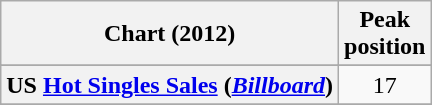<table class="wikitable sortable plainrowheaders" style="text-align:center">
<tr>
<th scope="col">Chart (2012)</th>
<th scope="col">Peak<br>position</th>
</tr>
<tr>
</tr>
<tr>
</tr>
<tr>
</tr>
<tr>
</tr>
<tr>
</tr>
<tr>
</tr>
<tr>
</tr>
<tr>
<th scope="row">US <a href='#'>Hot Singles Sales</a> (<em><a href='#'>Billboard</a></em>)</th>
<td>17</td>
</tr>
<tr>
</tr>
</table>
